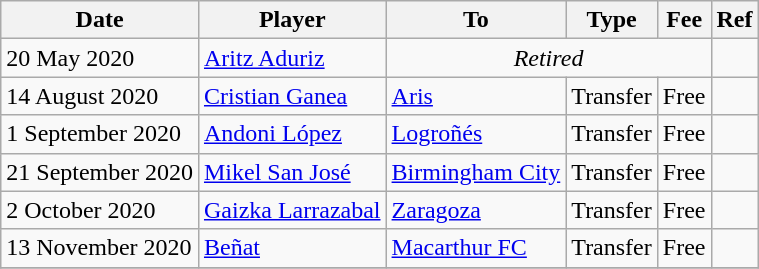<table class="wikitable">
<tr>
<th>Date</th>
<th>Player</th>
<th>To</th>
<th>Type</th>
<th>Fee</th>
<th>Ref</th>
</tr>
<tr>
<td>20 May 2020</td>
<td> <a href='#'>Aritz Aduriz</a></td>
<td colspan=3 align=center><em>Retired</em></td>
<td align=center></td>
</tr>
<tr>
<td>14 August 2020</td>
<td> <a href='#'>Cristian Ganea</a></td>
<td> <a href='#'>Aris</a></td>
<td align=center>Transfer</td>
<td align=center>Free</td>
<td align=center></td>
</tr>
<tr>
<td>1 September 2020</td>
<td> <a href='#'>Andoni López</a></td>
<td><a href='#'>Logroñés</a></td>
<td align=center>Transfer</td>
<td align=center>Free</td>
<td align=center></td>
</tr>
<tr>
<td>21 September 2020</td>
<td> <a href='#'>Mikel San José</a></td>
<td> <a href='#'>Birmingham City</a></td>
<td align=center>Transfer</td>
<td align=center>Free</td>
<td align=center></td>
</tr>
<tr>
<td>2 October 2020</td>
<td> <a href='#'>Gaizka Larrazabal</a></td>
<td><a href='#'>Zaragoza</a></td>
<td align=center>Transfer</td>
<td align=center>Free</td>
<td align=center></td>
</tr>
<tr>
<td>13 November 2020</td>
<td> <a href='#'>Beñat</a></td>
<td> <a href='#'>Macarthur FC</a></td>
<td align=center>Transfer</td>
<td align=center>Free</td>
<td align=center></td>
</tr>
<tr>
</tr>
</table>
